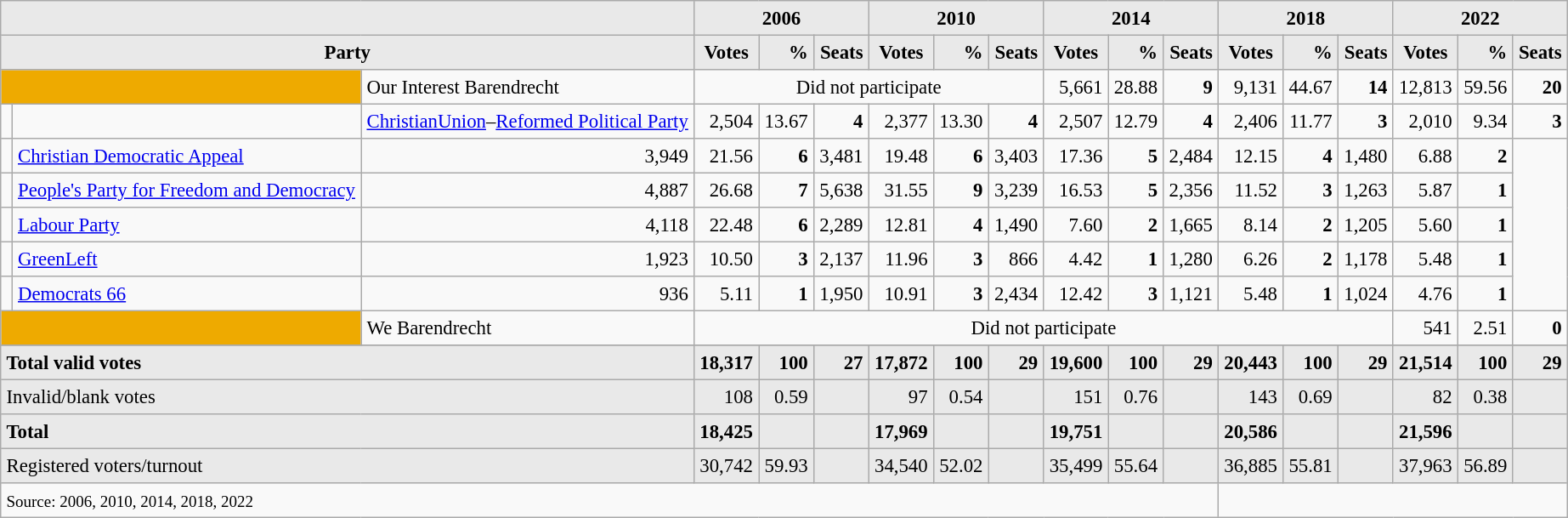<table border="1" cellpadding="4" cellspacing="1" style="margin: 1em 1em 1em 0; background: #f9f9f9; border: 1px #aaa solid; text-align:right; border-collapse: collapse; font-size: 95%; ">
<tr>
<th style="background-color:#E9E9E9" align=center colspan=3></th>
<th style="background-color:#E9E9E9" align=center colspan=3>2006</th>
<th style="background-color:#E9E9E9" align=center colspan=3>2010</th>
<th style="background-color:#E9E9E9" align=center colspan=3>2014</th>
<th style="background-color:#E9E9E9" align=center colspan=3>2018</th>
<th style="background-color:#E9E9E9" align=center colspan=3>2022</th>
</tr>
<tr>
<th style="background-color:#E9E9E9" align=center colspan=3>Party</th>
<th style="background-color:#E9E9E9" align=center>Votes</th>
<th style="background-color:#E9E9E9" align=right>%</th>
<th style="background-color:#E9E9E9" align=right>Seats</th>
<th style="background-color:#E9E9E9" align=center>Votes</th>
<th style="background-color:#E9E9E9" align=right>%</th>
<th style="background-color:#E9E9E9" align=right>Seats</th>
<th style="background-color:#E9E9E9" align=center>Votes</th>
<th style="background-color:#E9E9E9" align=right>%</th>
<th style="background-color:#E9E9E9" align=right>Seats</th>
<th style="background-color:#E9E9E9" align=center>Votes</th>
<th style="background-color:#E9E9E9" align=right>%</th>
<th style="background-color:#E9E9E9" align=right>Seats</th>
<th style="background-color:#E9E9E9" align=center>Votes</th>
<th style="background-color:#E9E9E9" align=right>%</th>
<th style="background-color:#E9E9E9" align=right>Seats</th>
</tr>
<tr>
<td bgcolor=#eeaa00 colspan=2 width=2></td>
<td align=left>Our Interest Barendrecht</td>
<td colspan=6 align=center>Did not participate</td>
<td>5,661</td>
<td>28.88</td>
<td><strong>9</strong></td>
<td>9,131</td>
<td>44.67</td>
<td><strong>14</strong></td>
<td>12,813</td>
<td>59.56</td>
<td><strong>20</strong></td>
</tr>
<tr>
<td></td>
<td></td>
<td align=left><a href='#'>ChristianUnion</a>–<a href='#'>Reformed Political Party</a></td>
<td>2,504</td>
<td>13.67</td>
<td><strong>4</strong></td>
<td>2,377</td>
<td>13.30</td>
<td><strong>4</strong></td>
<td>2,507</td>
<td>12.79</td>
<td><strong>4</strong></td>
<td>2,406</td>
<td>11.77</td>
<td><strong>3</strong></td>
<td>2,010</td>
<td>9.34</td>
<td><strong>3</strong></td>
</tr>
<tr>
<td></td>
<td align=left><a href='#'>Christian Democratic Appeal</a></td>
<td>3,949</td>
<td>21.56</td>
<td><strong>6</strong></td>
<td>3,481</td>
<td>19.48</td>
<td><strong>6</strong></td>
<td>3,403</td>
<td>17.36</td>
<td><strong>5</strong></td>
<td>2,484</td>
<td>12.15</td>
<td><strong>4</strong></td>
<td>1,480</td>
<td>6.88</td>
<td><strong>2</strong></td>
</tr>
<tr>
<td></td>
<td align=left><a href='#'>People's Party for Freedom and Democracy</a></td>
<td>4,887</td>
<td>26.68</td>
<td><strong>7</strong></td>
<td>5,638</td>
<td>31.55</td>
<td><strong>9</strong></td>
<td>3,239</td>
<td>16.53</td>
<td><strong>5</strong></td>
<td>2,356</td>
<td>11.52</td>
<td><strong>3</strong></td>
<td>1,263</td>
<td>5.87</td>
<td><strong>1</strong></td>
</tr>
<tr>
<td></td>
<td align=left><a href='#'>Labour Party</a></td>
<td>4,118</td>
<td>22.48</td>
<td><strong>6</strong></td>
<td>2,289</td>
<td>12.81</td>
<td><strong>4</strong></td>
<td>1,490</td>
<td>7.60</td>
<td><strong>2</strong></td>
<td>1,665</td>
<td>8.14</td>
<td><strong>2</strong></td>
<td>1,205</td>
<td>5.60</td>
<td><strong>1</strong></td>
</tr>
<tr>
<td></td>
<td align=left><a href='#'>GreenLeft</a></td>
<td>1,923</td>
<td>10.50</td>
<td><strong>3</strong></td>
<td>2,137</td>
<td>11.96</td>
<td><strong>3</strong></td>
<td>866</td>
<td>4.42</td>
<td><strong>1</strong></td>
<td>1,280</td>
<td>6.26</td>
<td><strong>2</strong></td>
<td>1,178</td>
<td>5.48</td>
<td><strong>1</strong></td>
</tr>
<tr>
<td></td>
<td align=left><a href='#'>Democrats 66</a></td>
<td>936</td>
<td>5.11</td>
<td><strong>1</strong></td>
<td>1,950</td>
<td>10.91</td>
<td><strong>3</strong></td>
<td>2,434</td>
<td>12.42</td>
<td><strong>3</strong></td>
<td>1,121</td>
<td>5.48</td>
<td><strong>1</strong></td>
<td>1,024</td>
<td>4.76</td>
<td><strong>1</strong></td>
</tr>
<tr>
<td bgcolor=#eeaa00 colspan=2 width=2></td>
<td align=left>We Barendrecht</td>
<td colspan=12 align=center>Did not participate</td>
<td>541</td>
<td>2.51</td>
<td><strong>0</strong></td>
</tr>
<tr>
</tr>
<tr style="background-color:#E9E9E9">
<td align=left colspan=3><strong>Total valid votes</strong></td>
<td><strong>18,317</strong></td>
<td><strong>100</strong></td>
<td><strong>27</strong></td>
<td><strong>17,872</strong></td>
<td><strong>100</strong></td>
<td><strong>29</strong></td>
<td><strong>19,600</strong></td>
<td><strong>100</strong></td>
<td><strong>29</strong></td>
<td><strong>20,443</strong></td>
<td><strong>100</strong></td>
<td><strong>29</strong></td>
<td><strong>21,514</strong></td>
<td><strong>100</strong></td>
<td><strong>29</strong></td>
</tr>
<tr style="background-color:#E9E9E9">
<td align=left colspan=3>Invalid/blank votes</td>
<td>108</td>
<td>0.59</td>
<td></td>
<td>97</td>
<td>0.54</td>
<td></td>
<td>151</td>
<td>0.76</td>
<td></td>
<td>143</td>
<td>0.69</td>
<td></td>
<td>82</td>
<td>0.38</td>
<td></td>
</tr>
<tr style="background-color:#E9E9E9">
<td align=left colspan=3><strong>Total</strong></td>
<td><strong>18,425</strong></td>
<td></td>
<td></td>
<td><strong>17,969</strong></td>
<td></td>
<td></td>
<td><strong>19,751</strong></td>
<td></td>
<td></td>
<td><strong>20,586</strong></td>
<td></td>
<td></td>
<td><strong>21,596</strong></td>
<td></td>
<td></td>
</tr>
<tr style="background-color:#E9E9E9">
<td align=left colspan=3>Registered voters/turnout</td>
<td>30,742</td>
<td>59.93</td>
<td></td>
<td>34,540</td>
<td>52.02</td>
<td></td>
<td>35,499</td>
<td>55.64</td>
<td></td>
<td>36,885</td>
<td>55.81</td>
<td></td>
<td>37,963</td>
<td>56.89</td>
<td></td>
</tr>
<tr>
<td align=left colspan=12><small>Source: 2006, 2010, 2014,  2018, 2022 </small></td>
</tr>
</table>
